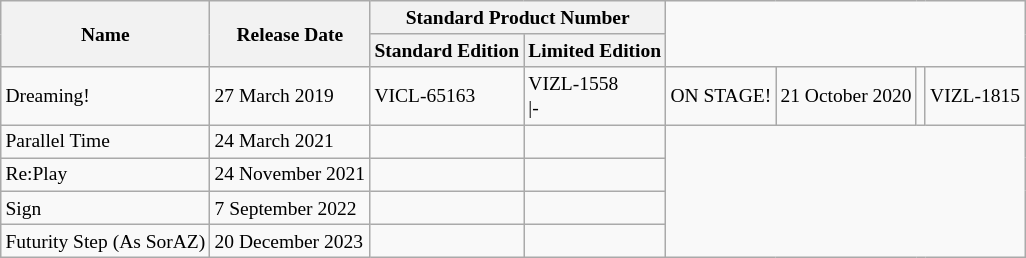<table class="sortable wikitable" style="font-size:small">
<tr>
<th rowspan="2">Name</th>
<th rowspan="2">Release Date</th>
<th colspan="2">Standard Product Number<br></th>
</tr>
<tr>
<th>Standard Edition</th>
<th>Limited Edition</th>
</tr>
<tr>
<td>Dreaming!</td>
<td>27 March 2019</td>
<td>VICL-65163</td>
<td>VIZL-1558<br>|-</td>
<td>ON STAGE!</td>
<td>21 October 2020</td>
<td></td>
<td>VIZL-1815</td>
</tr>
<tr>
<td>Parallel  Time</td>
<td>24 March 2021</td>
<td></td>
<td></td>
</tr>
<tr>
<td>Re:Play</td>
<td>24 November 2021</td>
<td></td>
<td></td>
</tr>
<tr>
<td>Sign</td>
<td>7 September 2022</td>
<td></td>
<td></td>
</tr>
<tr>
<td>Futurity Step (As SorAZ)</td>
<td>20 December 2023</td>
<td></td>
<td></td>
</tr>
</table>
